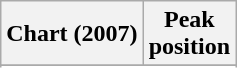<table class="wikitable sortable plainrowheaders" style="text-align:center">
<tr>
<th scope="col">Chart (2007)</th>
<th scope="col">Peak<br> position</th>
</tr>
<tr>
</tr>
<tr>
</tr>
<tr>
</tr>
<tr>
</tr>
</table>
